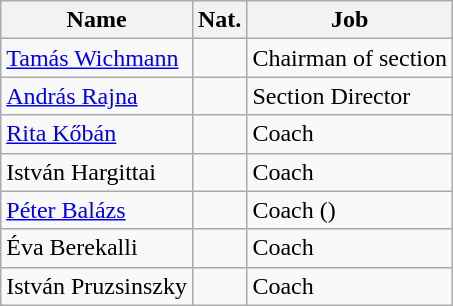<table class="wikitable">
<tr>
<th>Name</th>
<th>Nat.</th>
<th>Job</th>
</tr>
<tr>
<td><a href='#'>Tamás Wichmann</a></td>
<td></td>
<td>Chairman of section</td>
</tr>
<tr>
<td><a href='#'>András Rajna</a></td>
<td></td>
<td>Section Director</td>
</tr>
<tr>
<td><a href='#'>Rita Kőbán</a></td>
<td></td>
<td>Coach</td>
</tr>
<tr>
<td>István Hargittai</td>
<td></td>
<td>Coach</td>
</tr>
<tr>
<td><a href='#'>Péter Balázs</a></td>
<td></td>
<td>Coach ()</td>
</tr>
<tr>
<td>Éva Berekalli</td>
<td></td>
<td>Coach</td>
</tr>
<tr>
<td>István Pruzsinszky</td>
<td></td>
<td>Coach</td>
</tr>
</table>
